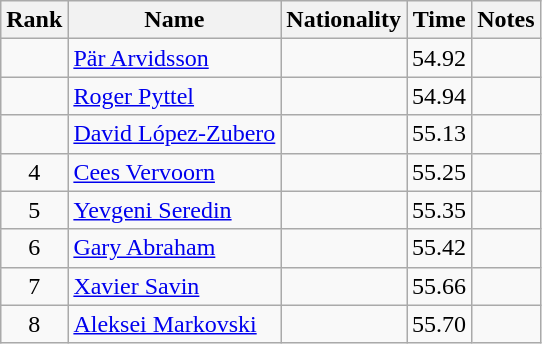<table class="wikitable sortable" style="text-align:center">
<tr>
<th>Rank</th>
<th>Name</th>
<th>Nationality</th>
<th>Time</th>
<th>Notes</th>
</tr>
<tr>
<td></td>
<td align=left><a href='#'>Pär Arvidsson</a></td>
<td align=left></td>
<td>54.92</td>
<td></td>
</tr>
<tr>
<td></td>
<td align=left><a href='#'>Roger Pyttel</a></td>
<td align=left></td>
<td>54.94</td>
<td></td>
</tr>
<tr>
<td></td>
<td align=left><a href='#'>David López-Zubero</a></td>
<td align=left></td>
<td>55.13</td>
<td></td>
</tr>
<tr>
<td>4</td>
<td align=left><a href='#'>Cees Vervoorn</a></td>
<td align=left></td>
<td>55.25</td>
<td></td>
</tr>
<tr>
<td>5</td>
<td align=left><a href='#'>Yevgeni Seredin</a></td>
<td align=left></td>
<td>55.35</td>
<td></td>
</tr>
<tr>
<td>6</td>
<td align=left><a href='#'>Gary Abraham</a></td>
<td align=left></td>
<td>55.42</td>
<td></td>
</tr>
<tr>
<td>7</td>
<td align=left><a href='#'>Xavier Savin</a></td>
<td align=left></td>
<td>55.66</td>
<td></td>
</tr>
<tr>
<td>8</td>
<td align=left><a href='#'>Aleksei Markovski</a></td>
<td align=left></td>
<td>55.70</td>
<td></td>
</tr>
</table>
